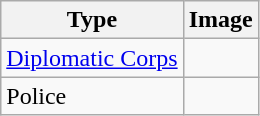<table class="wikitable">
<tr>
<th>Type</th>
<th>Image</th>
</tr>
<tr>
<td><a href='#'>Diplomatic Corps</a></td>
<td></td>
</tr>
<tr>
<td>Police</td>
<td></td>
</tr>
</table>
